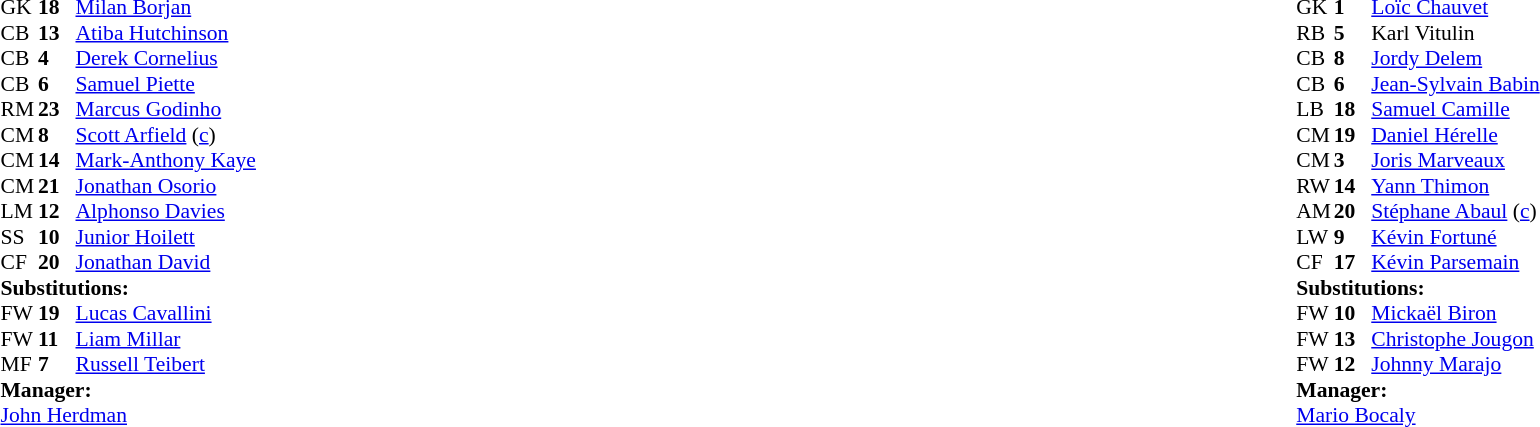<table width="100%">
<tr>
<td valign="top" width="40%"><br><table style="font-size:90%" cellspacing="0" cellpadding="0">
<tr>
<th width=25></th>
<th width=25></th>
</tr>
<tr>
<td>GK</td>
<td><strong>18</strong></td>
<td><a href='#'>Milan Borjan</a></td>
</tr>
<tr>
<td>CB</td>
<td><strong>13</strong></td>
<td><a href='#'>Atiba Hutchinson</a></td>
</tr>
<tr>
<td>CB</td>
<td><strong>4</strong></td>
<td><a href='#'>Derek Cornelius</a></td>
</tr>
<tr>
<td>CB</td>
<td><strong>6</strong></td>
<td><a href='#'>Samuel Piette</a></td>
<td></td>
</tr>
<tr>
<td>RM</td>
<td><strong>23</strong></td>
<td><a href='#'>Marcus Godinho</a></td>
</tr>
<tr>
<td>CM</td>
<td><strong>8</strong></td>
<td><a href='#'>Scott Arfield</a> (<a href='#'>c</a>)</td>
</tr>
<tr>
<td>CM</td>
<td><strong>14</strong></td>
<td><a href='#'>Mark-Anthony Kaye</a></td>
<td></td>
<td></td>
</tr>
<tr>
<td>CM</td>
<td><strong>21</strong></td>
<td><a href='#'>Jonathan Osorio</a></td>
</tr>
<tr>
<td>LM</td>
<td><strong>12</strong></td>
<td><a href='#'>Alphonso Davies</a></td>
<td></td>
<td></td>
</tr>
<tr>
<td>SS</td>
<td><strong>10</strong></td>
<td><a href='#'>Junior Hoilett</a></td>
<td></td>
<td></td>
</tr>
<tr>
<td>CF</td>
<td><strong>20</strong></td>
<td><a href='#'>Jonathan David</a></td>
</tr>
<tr>
<td colspan=3><strong>Substitutions:</strong></td>
</tr>
<tr>
<td>FW</td>
<td><strong>19</strong></td>
<td><a href='#'>Lucas Cavallini</a></td>
<td></td>
<td></td>
</tr>
<tr>
<td>FW</td>
<td><strong>11</strong></td>
<td><a href='#'>Liam Millar</a></td>
<td></td>
<td></td>
</tr>
<tr>
<td>MF</td>
<td><strong>7</strong></td>
<td><a href='#'>Russell Teibert</a></td>
<td></td>
<td></td>
</tr>
<tr>
<td colspan=3><strong>Manager:</strong></td>
</tr>
<tr>
<td colspan=3> <a href='#'>John Herdman</a></td>
</tr>
</table>
</td>
<td valign="top"></td>
<td valign="top" width="50%"><br><table style="font-size:90%; margin:auto" cellspacing="0" cellpadding="0">
<tr>
<th width=25></th>
<th width=25></th>
</tr>
<tr>
<td>GK</td>
<td><strong>1</strong></td>
<td><a href='#'>Loïc Chauvet</a></td>
</tr>
<tr>
<td>RB</td>
<td><strong>5</strong></td>
<td>Karl Vitulin</td>
</tr>
<tr>
<td>CB</td>
<td><strong>8</strong></td>
<td><a href='#'>Jordy Delem</a></td>
<td></td>
</tr>
<tr>
<td>CB</td>
<td><strong>6</strong></td>
<td><a href='#'>Jean-Sylvain Babin</a></td>
</tr>
<tr>
<td>LB</td>
<td><strong>18</strong></td>
<td><a href='#'>Samuel Camille</a></td>
</tr>
<tr>
<td>CM</td>
<td><strong>19</strong></td>
<td><a href='#'>Daniel Hérelle</a></td>
</tr>
<tr>
<td>CM</td>
<td><strong>3</strong></td>
<td><a href='#'>Joris Marveaux</a></td>
<td></td>
<td></td>
</tr>
<tr>
<td>RW</td>
<td><strong>14</strong></td>
<td><a href='#'>Yann Thimon</a></td>
<td></td>
<td></td>
</tr>
<tr>
<td>AM</td>
<td><strong>20</strong></td>
<td><a href='#'>Stéphane Abaul</a> (<a href='#'>c</a>)</td>
</tr>
<tr>
<td>LW</td>
<td><strong>9</strong></td>
<td><a href='#'>Kévin Fortuné</a></td>
<td></td>
<td></td>
</tr>
<tr>
<td>CF</td>
<td><strong>17</strong></td>
<td><a href='#'>Kévin Parsemain</a></td>
</tr>
<tr>
<td colspan=3><strong>Substitutions:</strong></td>
</tr>
<tr>
<td>FW</td>
<td><strong>10</strong></td>
<td><a href='#'>Mickaël Biron</a></td>
<td></td>
<td></td>
</tr>
<tr>
<td>FW</td>
<td><strong>13</strong></td>
<td><a href='#'>Christophe Jougon</a></td>
<td></td>
<td></td>
</tr>
<tr>
<td>FW</td>
<td><strong>12</strong></td>
<td><a href='#'>Johnny Marajo</a></td>
<td></td>
<td></td>
</tr>
<tr>
<td colspan=3><strong>Manager:</strong></td>
</tr>
<tr>
<td colspan=3><a href='#'>Mario Bocaly</a></td>
</tr>
</table>
</td>
</tr>
</table>
